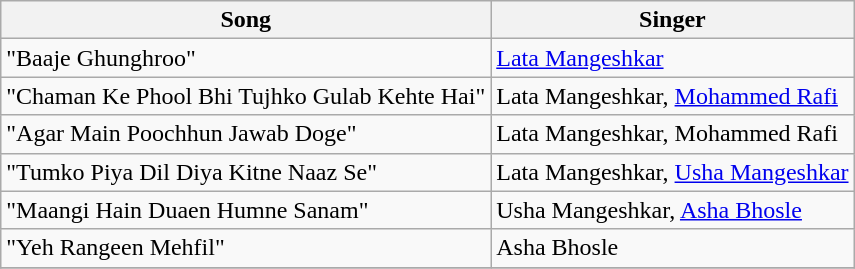<table class="wikitable">
<tr>
<th>Song</th>
<th>Singer</th>
</tr>
<tr>
<td>"Baaje Ghunghroo"</td>
<td><a href='#'>Lata Mangeshkar</a></td>
</tr>
<tr>
<td>"Chaman Ke Phool Bhi Tujhko Gulab Kehte Hai"</td>
<td>Lata Mangeshkar, <a href='#'>Mohammed Rafi</a></td>
</tr>
<tr>
<td>"Agar Main Poochhun Jawab Doge"</td>
<td>Lata Mangeshkar, Mohammed Rafi</td>
</tr>
<tr>
<td>"Tumko Piya Dil Diya Kitne Naaz Se"</td>
<td>Lata Mangeshkar, <a href='#'>Usha Mangeshkar</a></td>
</tr>
<tr>
<td>"Maangi Hain Duaen Humne Sanam"</td>
<td>Usha Mangeshkar, <a href='#'>Asha Bhosle</a></td>
</tr>
<tr>
<td>"Yeh Rangeen Mehfil"</td>
<td>Asha Bhosle</td>
</tr>
<tr>
</tr>
</table>
